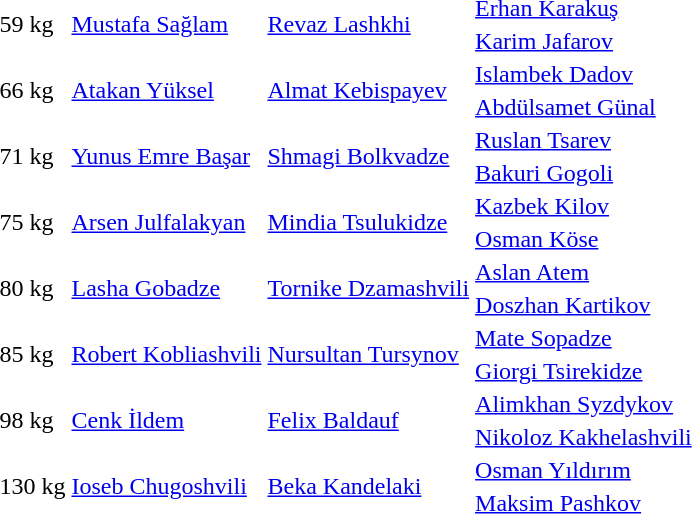<table>
<tr>
<td rowspan=2>59 kg</td>
<td rowspan=2> <a href='#'>Mustafa Sağlam</a></td>
<td rowspan=2> <a href='#'>Revaz Lashkhi</a></td>
<td> <a href='#'>Erhan Karakuş</a></td>
</tr>
<tr>
<td> <a href='#'>Karim Jafarov</a></td>
</tr>
<tr>
<td rowspan=2>66 kg</td>
<td rowspan=2> <a href='#'>Atakan Yüksel</a></td>
<td rowspan=2> <a href='#'>Almat Kebispayev</a></td>
<td> <a href='#'>Islambek Dadov</a></td>
</tr>
<tr>
<td> <a href='#'>Abdülsamet Günal</a></td>
</tr>
<tr>
<td rowspan=2>71 kg</td>
<td rowspan=2> <a href='#'>Yunus Emre Başar</a></td>
<td rowspan=2> <a href='#'>Shmagi Bolkvadze</a></td>
<td> <a href='#'>Ruslan Tsarev</a></td>
</tr>
<tr>
<td> <a href='#'>Bakuri Gogoli</a></td>
</tr>
<tr>
<td rowspan=2>75 kg</td>
<td rowspan=2> <a href='#'>Arsen Julfalakyan</a></td>
<td rowspan=2> <a href='#'>Mindia Tsulukidze</a></td>
<td> <a href='#'>Kazbek Kilov</a></td>
</tr>
<tr>
<td> <a href='#'>Osman Köse</a></td>
</tr>
<tr>
<td rowspan=2>80 kg</td>
<td rowspan=2> <a href='#'>Lasha Gobadze</a></td>
<td rowspan=2> <a href='#'>Tornike Dzamashvili</a></td>
<td> <a href='#'>Aslan Atem</a></td>
</tr>
<tr>
<td> <a href='#'>Doszhan Kartikov</a></td>
</tr>
<tr>
<td rowspan=2>85 kg</td>
<td rowspan=2> <a href='#'>Robert Kobliashvili</a></td>
<td rowspan=2> <a href='#'>Nursultan Tursynov</a></td>
<td> <a href='#'>Mate Sopadze</a></td>
</tr>
<tr>
<td> <a href='#'>Giorgi Tsirekidze</a></td>
</tr>
<tr>
<td rowspan=2>98 kg</td>
<td rowspan=2> <a href='#'>Cenk İldem</a></td>
<td rowspan=2> <a href='#'>Felix Baldauf</a></td>
<td> <a href='#'>Alimkhan Syzdykov</a></td>
</tr>
<tr>
<td> <a href='#'>Nikoloz Kakhelashvili</a></td>
</tr>
<tr>
<td rowspan=2>130 kg</td>
<td rowspan=2> <a href='#'>Ioseb Chugoshvili</a></td>
<td rowspan=2> <a href='#'>Beka Kandelaki</a></td>
<td> <a href='#'>Osman Yıldırım</a></td>
</tr>
<tr>
<td> <a href='#'>Maksim Pashkov</a></td>
</tr>
<tr>
</tr>
</table>
